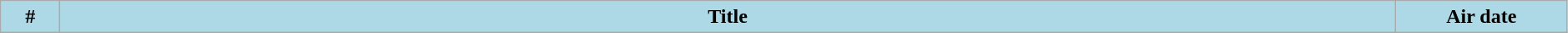<table class="wikitable plainrowheaders" style="width:99%; background:#fff;">
<tr>
<th style="background:#add8e6; width:40px;">#</th>
<th style="background: #add8e6;">Title</th>
<th style="background:#add8e6; width:130px;">Air date<br>
</th>
</tr>
</table>
